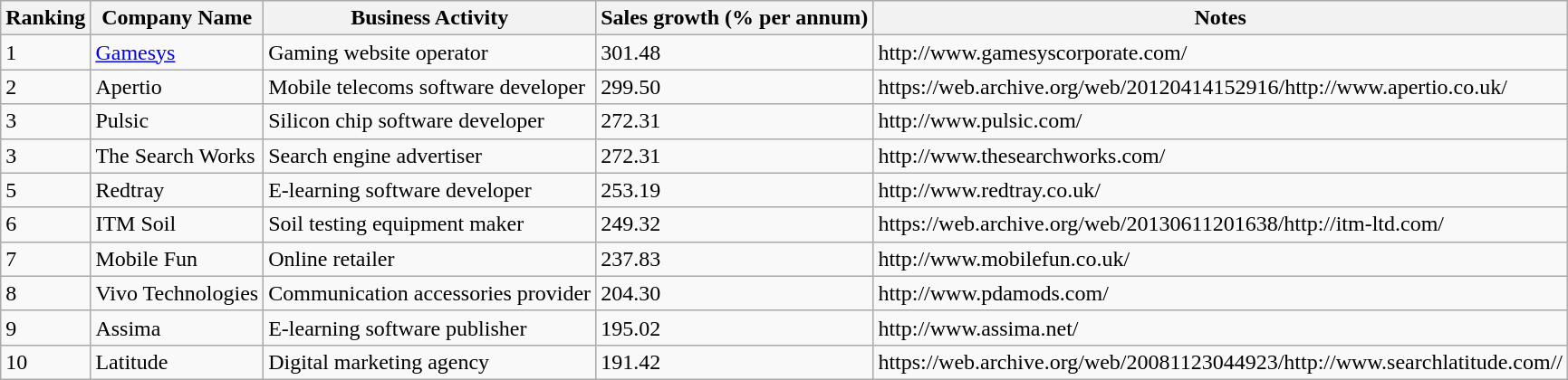<table class="wikitable sortable">
<tr>
<th>Ranking</th>
<th>Company Name</th>
<th>Business Activity</th>
<th>Sales growth (% per annum)</th>
<th>Notes</th>
</tr>
<tr>
<td>1</td>
<td><a href='#'>Gamesys</a></td>
<td>Gaming website operator</td>
<td>301.48</td>
<td>http://www.gamesyscorporate.com/</td>
</tr>
<tr>
<td>2</td>
<td>Apertio</td>
<td>Mobile telecoms software developer</td>
<td>299.50</td>
<td>https://web.archive.org/web/20120414152916/http://www.apertio.co.uk/</td>
</tr>
<tr>
<td>3</td>
<td>Pulsic</td>
<td>Silicon chip software developer</td>
<td>272.31</td>
<td>http://www.pulsic.com/</td>
</tr>
<tr>
<td>3</td>
<td>The Search Works</td>
<td>Search engine advertiser</td>
<td>272.31</td>
<td>http://www.thesearchworks.com/</td>
</tr>
<tr>
<td>5</td>
<td>Redtray</td>
<td>E-learning software developer</td>
<td>253.19</td>
<td>http://www.redtray.co.uk/</td>
</tr>
<tr>
<td>6</td>
<td>ITM Soil</td>
<td>Soil testing equipment maker</td>
<td>249.32</td>
<td>https://web.archive.org/web/20130611201638/http://itm-ltd.com/</td>
</tr>
<tr>
<td>7</td>
<td>Mobile Fun</td>
<td>Online retailer</td>
<td>237.83</td>
<td>http://www.mobilefun.co.uk/</td>
</tr>
<tr>
<td>8</td>
<td>Vivo Technologies</td>
<td>Communication accessories provider</td>
<td>204.30</td>
<td>http://www.pdamods.com/</td>
</tr>
<tr>
<td>9</td>
<td>Assima</td>
<td>E-learning software publisher</td>
<td>195.02</td>
<td>http://www.assima.net/</td>
</tr>
<tr>
<td>10</td>
<td>Latitude</td>
<td>Digital marketing agency</td>
<td>191.42</td>
<td>https://web.archive.org/web/20081123044923/http://www.searchlatitude.com//</td>
</tr>
</table>
